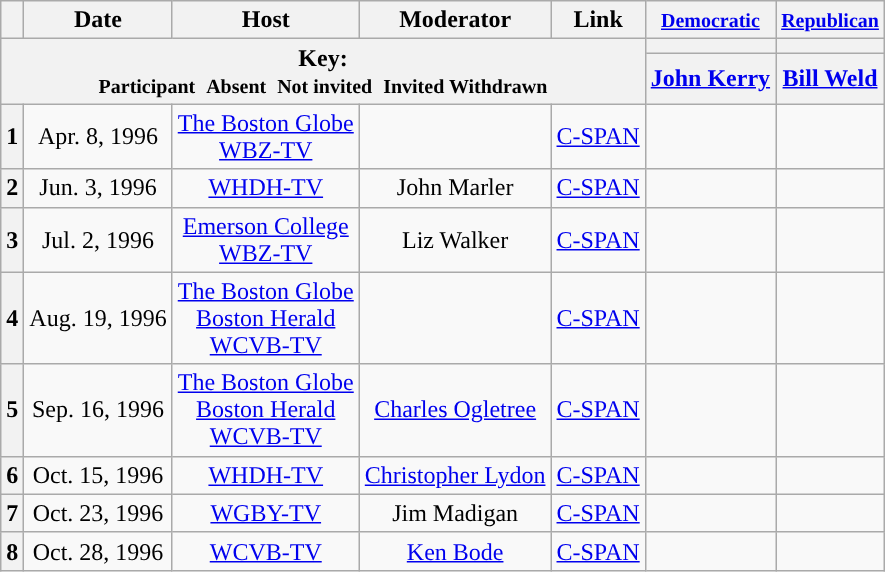<table class="wikitable" style="text-align:center;">
<tr>
<th scope="col"></th>
<th scope="col">Date</th>
<th scope="col">Host</th>
<th scope="col">Moderator</th>
<th scope="col">Link</th>
<th scope="col"><small><a href='#'>Democratic</a></small></th>
<th scope="col"><small><a href='#'>Republican</a></small></th>
</tr>
<tr>
<th colspan="5" rowspan="2">Key:<br> <small>Participant </small>  <small>Absent </small>  <small>Not invited </small>  <small>Invited  Withdrawn</small></th>
<th scope="col" style="background:"></th>
<th scope="col" style="background:"></th>
</tr>
<tr>
<th scope="col"><a href='#'>John Kerry</a></th>
<th scope="col"><a href='#'>Bill Weld</a></th>
</tr>
<tr>
<th>1</th>
<td style="white-space:nowrap;">Apr. 8, 1996</td>
<td style="white-space:nowrap;"><a href='#'>The Boston Globe</a><br><a href='#'>WBZ-TV</a></td>
<td style="white-space:nowrap;"></td>
<td style="white-space:nowrap;"><a href='#'>C-SPAN</a></td>
<td></td>
<td></td>
</tr>
<tr>
<th>2</th>
<td style="white-space:nowrap;">Jun. 3, 1996</td>
<td style="white-space:nowrap;"><a href='#'>WHDH-TV</a></td>
<td style="white-space:nowrap;">John Marler</td>
<td style="white-space:nowrap;"><a href='#'>C-SPAN</a></td>
<td></td>
<td></td>
</tr>
<tr>
<th>3</th>
<td style="white-space:nowrap;">Jul. 2, 1996</td>
<td style="white-space:nowrap;"><a href='#'>Emerson College</a><br><a href='#'>WBZ-TV</a></td>
<td style="white-space:nowrap;">Liz Walker</td>
<td style="white-space:nowrap;"><a href='#'>C-SPAN</a></td>
<td></td>
<td></td>
</tr>
<tr>
<th>4</th>
<td style="white-space:nowrap;">Aug. 19, 1996</td>
<td style="white-space:nowrap;"><a href='#'>The Boston Globe</a><br><a href='#'>Boston Herald</a><br><a href='#'>WCVB-TV</a></td>
<td style="white-space:nowrap;"></td>
<td style="white-space:nowrap;"><a href='#'>C-SPAN</a></td>
<td></td>
<td></td>
</tr>
<tr>
<th>5</th>
<td style="white-space:nowrap;">Sep. 16, 1996</td>
<td style="white-space:nowrap;"><a href='#'>The Boston Globe</a><br><a href='#'>Boston Herald</a><br><a href='#'>WCVB-TV</a></td>
<td style="white-space:nowrap;"><a href='#'>Charles Ogletree</a></td>
<td style="white-space:nowrap;"><a href='#'>C-SPAN</a></td>
<td></td>
<td></td>
</tr>
<tr>
<th>6</th>
<td style="white-space:nowrap;">Oct. 15, 1996</td>
<td style="white-space:nowrap;"><a href='#'>WHDH-TV</a></td>
<td style="white-space:nowrap;"><a href='#'>Christopher Lydon</a></td>
<td style="white-space:nowrap;"><a href='#'>C-SPAN</a></td>
<td></td>
<td></td>
</tr>
<tr>
<th>7</th>
<td style="white-space:nowrap;">Oct. 23, 1996</td>
<td style="white-space:nowrap;"><a href='#'>WGBY-TV</a></td>
<td style="white-space:nowrap;">Jim Madigan</td>
<td style="white-space:nowrap;"><a href='#'>C-SPAN</a></td>
<td></td>
<td></td>
</tr>
<tr>
<th>8</th>
<td style="white-space:nowrap;">Oct. 28, 1996</td>
<td style="white-space:nowrap;"><a href='#'>WCVB-TV</a></td>
<td style="white-space:nowrap;"><a href='#'>Ken Bode</a></td>
<td style="white-space:nowrap;"><a href='#'>C-SPAN</a></td>
<td></td>
<td></td>
</tr>
</table>
